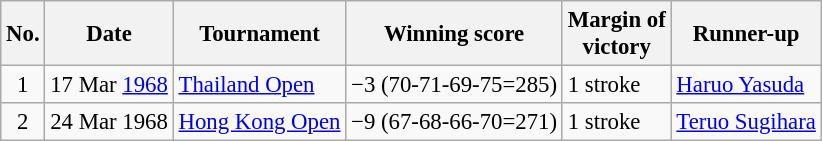<table class="wikitable" style="font-size:95%;">
<tr>
<th>No.</th>
<th>Date</th>
<th>Tournament</th>
<th>Winning score</th>
<th>Margin of<br>victory</th>
<th>Runner-up</th>
</tr>
<tr>
<td align=center>1</td>
<td align=right>17 Mar <a href='#'>1968</a></td>
<td><a href='#'>Thailand Open</a></td>
<td>−3 (70-71-69-75=285)</td>
<td>1 stroke</td>
<td> <a href='#'>Haruo Yasuda</a></td>
</tr>
<tr>
<td align=center>2</td>
<td align=right>24 Mar 1968</td>
<td><a href='#'>Hong Kong Open</a></td>
<td>−9 (67-68-66-70=271)</td>
<td>1 stroke</td>
<td> <a href='#'>Teruo Sugihara</a></td>
</tr>
</table>
